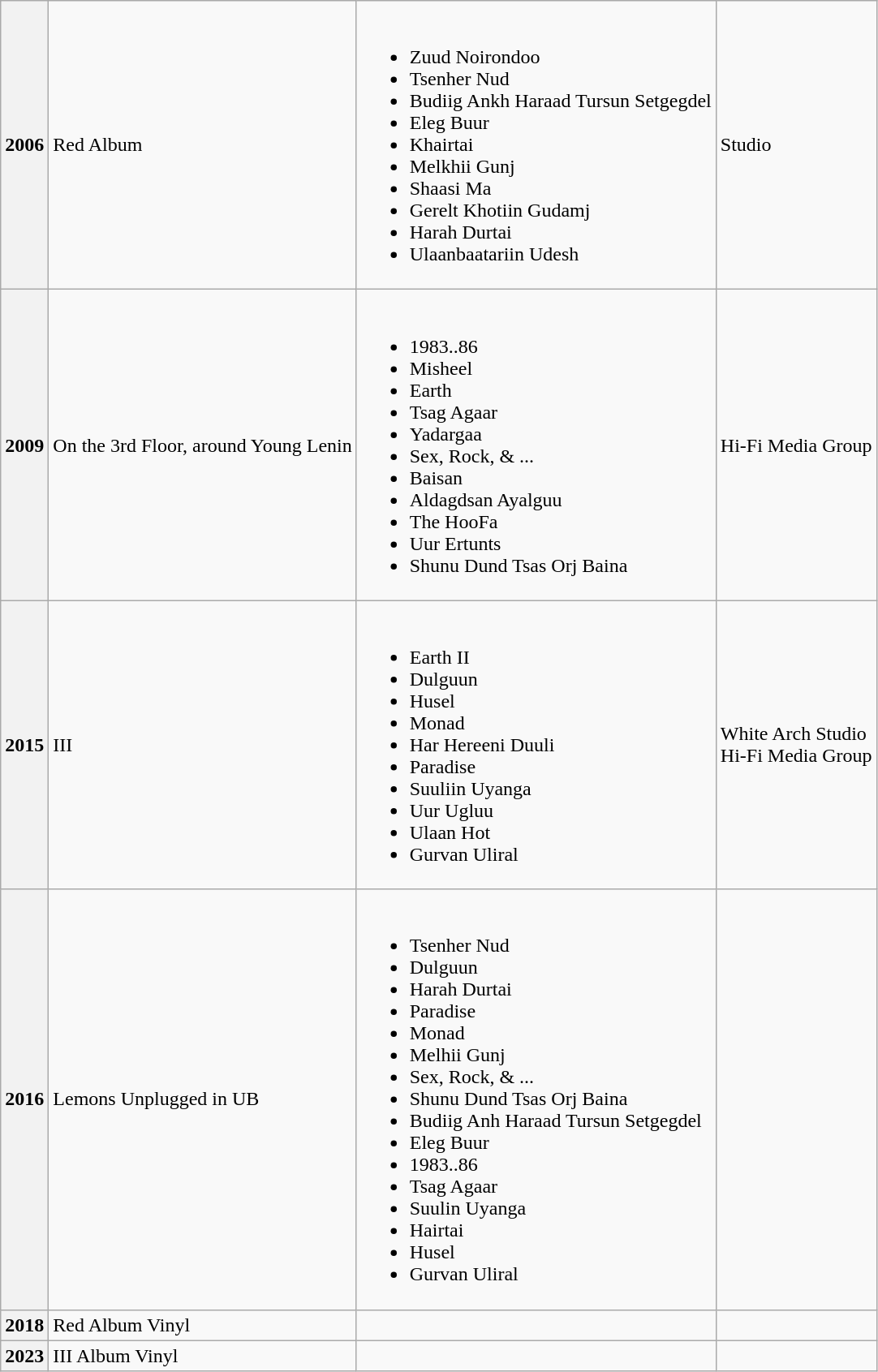<table class="wikitable">
<tr>
<th>2006</th>
<td>Red Album</td>
<td><br><ul><li>Zuud Noirondoo</li><li>Tsenher Nud</li><li>Budiig Ankh Haraad Tursun Setgegdel</li><li>Eleg Buur</li><li>Khairtai</li><li>Melkhii Gunj</li><li>Shaasi Ma</li><li>Gerelt Khotiin Gudamj</li><li>Harah Durtai</li><li>Ulaanbaatariin Udesh</li></ul></td>
<td>Studio</td>
</tr>
<tr>
<th>2009</th>
<td>On the 3rd Floor, around Young Lenin</td>
<td><br><ul><li>1983..86</li><li>Misheel</li><li>Earth</li><li>Tsag Agaar</li><li>Yadargaa</li><li>Sex, Rock, & ...</li><li>Baisan</li><li>Aldagdsan Ayalguu</li><li>The HooFa</li><li>Uur Ertunts</li><li>Shunu Dund Tsas Orj Baina</li></ul></td>
<td>Hi-Fi Media Group</td>
</tr>
<tr>
<th>2015</th>
<td>III</td>
<td><br><ul><li>Earth II</li><li>Dulguun</li><li>Husel</li><li>Monad</li><li>Har Hereeni Duuli</li><li>Paradise</li><li>Suuliin Uyanga</li><li>Uur Ugluu</li><li>Ulaan Hot</li><li>Gurvan Uliral</li></ul></td>
<td>White Arch Studio<br>Hi-Fi Media Group</td>
</tr>
<tr>
<th>2016</th>
<td>Lemons Unplugged in UB</td>
<td><br><ul><li>Tsenher Nud</li><li>Dulguun</li><li>Harah Durtai</li><li>Paradise</li><li>Monad</li><li>Melhii Gunj</li><li>Sex, Rock, & ...</li><li>Shunu Dund Tsas Orj Baina</li><li>Budiig Anh Haraad Tursun Setgegdel</li><li>Eleg Buur</li><li>1983..86</li><li>Tsag Agaar</li><li>Suulin Uyanga</li><li>Hairtai</li><li>Husel</li><li>Gurvan Uliral</li></ul></td>
<td></td>
</tr>
<tr>
<th>2018</th>
<td>Red Album Vinyl</td>
<td></td>
<td></td>
</tr>
<tr>
<th>2023</th>
<td>III Album Vinyl</td>
<td></td>
<td></td>
</tr>
</table>
